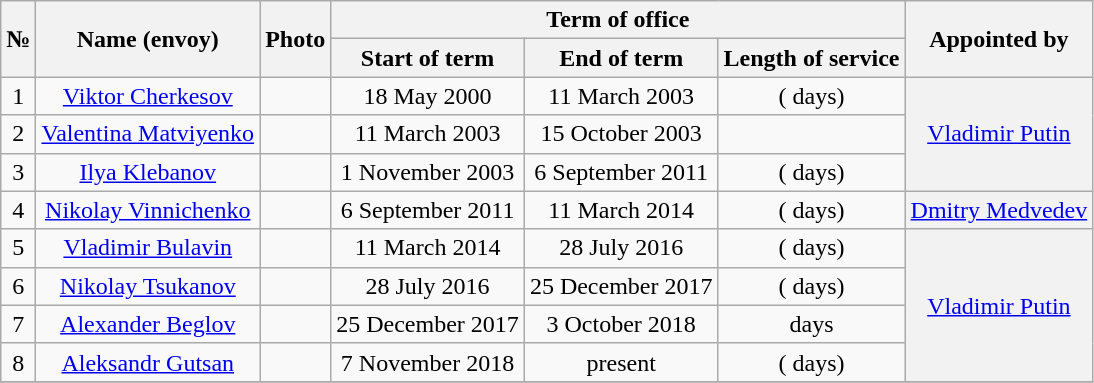<table class="wikitable" style="text-align:center">
<tr>
<th rowspan="2">№</th>
<th rowspan="2">Name (envoy)</th>
<th rowspan="2">Photo</th>
<th colspan="3">Term of office</th>
<th rowspan="2">Appointed by</th>
</tr>
<tr>
<th>Start of term</th>
<th>End of term</th>
<th>Length of service</th>
</tr>
<tr>
<td>1</td>
<td><a href='#'>Viktor Cherkesov</a></td>
<td></td>
<td>18 May 2000</td>
<td>11 March 2003</td>
<td> ( days)</td>
<th style="font-weight:normal" rowspan=3><a href='#'>Vladimir Putin</a></th>
</tr>
<tr>
<td>2</td>
<td><a href='#'>Valentina Matviyenko</a></td>
<td></td>
<td>11 March 2003</td>
<td>15 October 2003</td>
<td></td>
</tr>
<tr>
<td>3</td>
<td><a href='#'>Ilya Klebanov</a></td>
<td></td>
<td>1 November 2003</td>
<td>6 September 2011</td>
<td> ( days)</td>
</tr>
<tr>
<td>4</td>
<td><a href='#'>Nikolay Vinnichenko</a></td>
<td></td>
<td>6 September 2011</td>
<td>11 March 2014</td>
<td> ( days)</td>
<th style="font-weight:normal"><a href='#'>Dmitry Medvedev</a></th>
</tr>
<tr>
<td>5</td>
<td><a href='#'>Vladimir Bulavin</a></td>
<td></td>
<td>11 March 2014</td>
<td>28 July 2016</td>
<td> ( days)</td>
<th style="font-weight:normal" rowspan=4><a href='#'>Vladimir Putin</a></th>
</tr>
<tr>
<td>6</td>
<td><a href='#'>Nikolay Tsukanov</a></td>
<td></td>
<td>28 July 2016</td>
<td>25 December 2017</td>
<td> ( days)</td>
</tr>
<tr>
<td>7</td>
<td><a href='#'>Alexander Beglov</a></td>
<td></td>
<td>25 December 2017</td>
<td>3 October 2018</td>
<td> days</td>
</tr>
<tr>
<td>8</td>
<td><a href='#'>Aleksandr Gutsan</a></td>
<td></td>
<td>7 November 2018</td>
<td>present</td>
<td> ( days)</td>
</tr>
<tr>
</tr>
</table>
